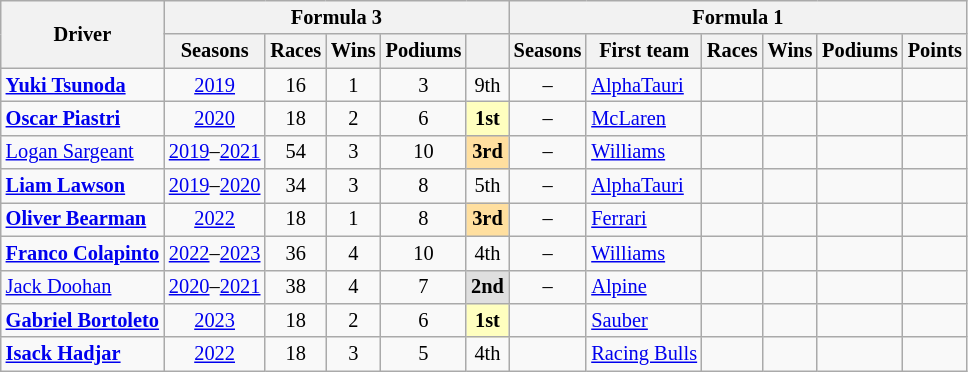<table class="wikitable sortable" style="font-size:85%; text-align:center">
<tr>
<th rowspan=2>Driver</th>
<th colspan=5>Formula 3</th>
<th colspan=6>Formula 1</th>
</tr>
<tr>
<th>Seasons</th>
<th>Races</th>
<th>Wins</th>
<th>Podiums</th>
<th></th>
<th>Seasons</th>
<th>First team</th>
<th>Races</th>
<th>Wins</th>
<th>Podiums</th>
<th>Points</th>
</tr>
<tr>
<td align=left> <strong><a href='#'>Yuki Tsunoda</a></strong></td>
<td><a href='#'>2019</a></td>
<td>16</td>
<td>1</td>
<td>3</td>
<td>9th</td>
<td>–</td>
<td align=left><a href='#'>AlphaTauri</a></td>
<td></td>
<td></td>
<td></td>
<td></td>
</tr>
<tr>
<td align=left> <strong><a href='#'>Oscar Piastri</a></strong></td>
<td><a href='#'>2020</a></td>
<td>18</td>
<td>2</td>
<td>6</td>
<td style="background:#FFFFBF;"><strong>1st</strong></td>
<td>–</td>
<td align=left><a href='#'>McLaren</a></td>
<td></td>
<td></td>
<td></td>
<td></td>
</tr>
<tr>
<td align=left> <a href='#'>Logan Sargeant</a></td>
<td><a href='#'>2019</a>–<a href='#'>2021</a></td>
<td>54</td>
<td>3</td>
<td>10</td>
<td style="background:#FFDF9F;"><strong>3rd</strong></td>
<td>–</td>
<td align=left><a href='#'>Williams</a></td>
<td></td>
<td></td>
<td></td>
<td></td>
</tr>
<tr>
<td align=left> <strong><a href='#'>Liam Lawson</a></strong></td>
<td><a href='#'>2019</a>–<a href='#'>2020</a></td>
<td>34</td>
<td>3</td>
<td>8</td>
<td>5th</td>
<td>–</td>
<td align=left><a href='#'>AlphaTauri</a></td>
<td></td>
<td></td>
<td></td>
<td></td>
</tr>
<tr>
<td align=left> <strong><a href='#'>Oliver Bearman</a></strong></td>
<td><a href='#'>2022</a></td>
<td>18</td>
<td>1</td>
<td>8</td>
<td style="background:#FFDF9F;"><strong>3rd</strong></td>
<td>–</td>
<td align=left><a href='#'>Ferrari</a></td>
<td></td>
<td></td>
<td></td>
<td></td>
</tr>
<tr>
<td align=left><strong> <a href='#'>Franco Colapinto</a></strong></td>
<td><a href='#'>2022</a>–<a href='#'>2023</a></td>
<td>36</td>
<td>4</td>
<td>10</td>
<td>4th</td>
<td>–</td>
<td align=left><a href='#'>Williams</a></td>
<td></td>
<td></td>
<td></td>
<td></td>
</tr>
<tr>
<td align=left> <a href='#'>Jack Doohan</a></td>
<td><a href='#'>2020</a>–<a href='#'>2021</a></td>
<td>38</td>
<td>4</td>
<td>7</td>
<td style="background:#dfdfdf;"><strong>2nd</strong></td>
<td>–</td>
<td align=left><a href='#'>Alpine</a></td>
<td></td>
<td></td>
<td></td>
<td></td>
</tr>
<tr>
<td align=left> <strong><a href='#'>Gabriel Bortoleto</a></strong></td>
<td><a href='#'>2023</a></td>
<td>18</td>
<td>2</td>
<td>6</td>
<td style="background:#FFFFBF;"><strong>1st</strong></td>
<td></td>
<td align=left><a href='#'>Sauber</a></td>
<td></td>
<td></td>
<td></td>
<td></td>
</tr>
<tr>
<td align=left> <strong><a href='#'>Isack Hadjar</a></strong></td>
<td><a href='#'>2022</a></td>
<td>18</td>
<td>3</td>
<td>5</td>
<td>4th</td>
<td></td>
<td align=left><a href='#'>Racing Bulls</a></td>
<td></td>
<td></td>
<td></td>
<td></td>
</tr>
</table>
